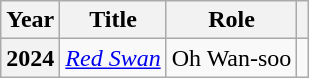<table class="wikitable plainrowheaders">
<tr>
<th scope="col">Year</th>
<th scope="col">Title</th>
<th scope="col">Role</th>
<th scope="col" class="unsortable"></th>
</tr>
<tr>
<th scope="row">2024</th>
<td><em><a href='#'>Red Swan</a></em></td>
<td>Oh Wan-soo</td>
<td style="text-align:center"></td>
</tr>
</table>
